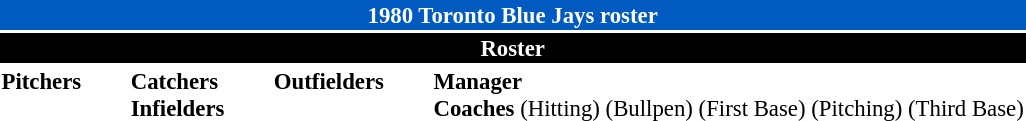<table class="toccolours" style="font-size: 95%;">
<tr>
<th colspan="10" style="background-color: #005ac0; color: white; text-align: center;">1980 Toronto Blue Jays roster</th>
</tr>
<tr>
<td colspan="10" style="background-color: black; color: white; text-align: center;"><strong>Roster</strong></td>
</tr>
<tr>
<td valign="top"><strong>Pitchers</strong><br>













</td>
<td width="25px"></td>
<td valign="top"><strong>Catchers</strong><br>


<strong>Infielders</strong>










</td>
<td width="25px"></td>
<td valign="top"><strong>Outfielders</strong><br>






</td>
<td width="25px"></td>
<td valign="top"><strong>Manager</strong><br>
<strong>Coaches</strong>
 (Hitting)
 (Bullpen)
 (First Base)
 (Pitching)
 (Third Base)</td>
</tr>
</table>
